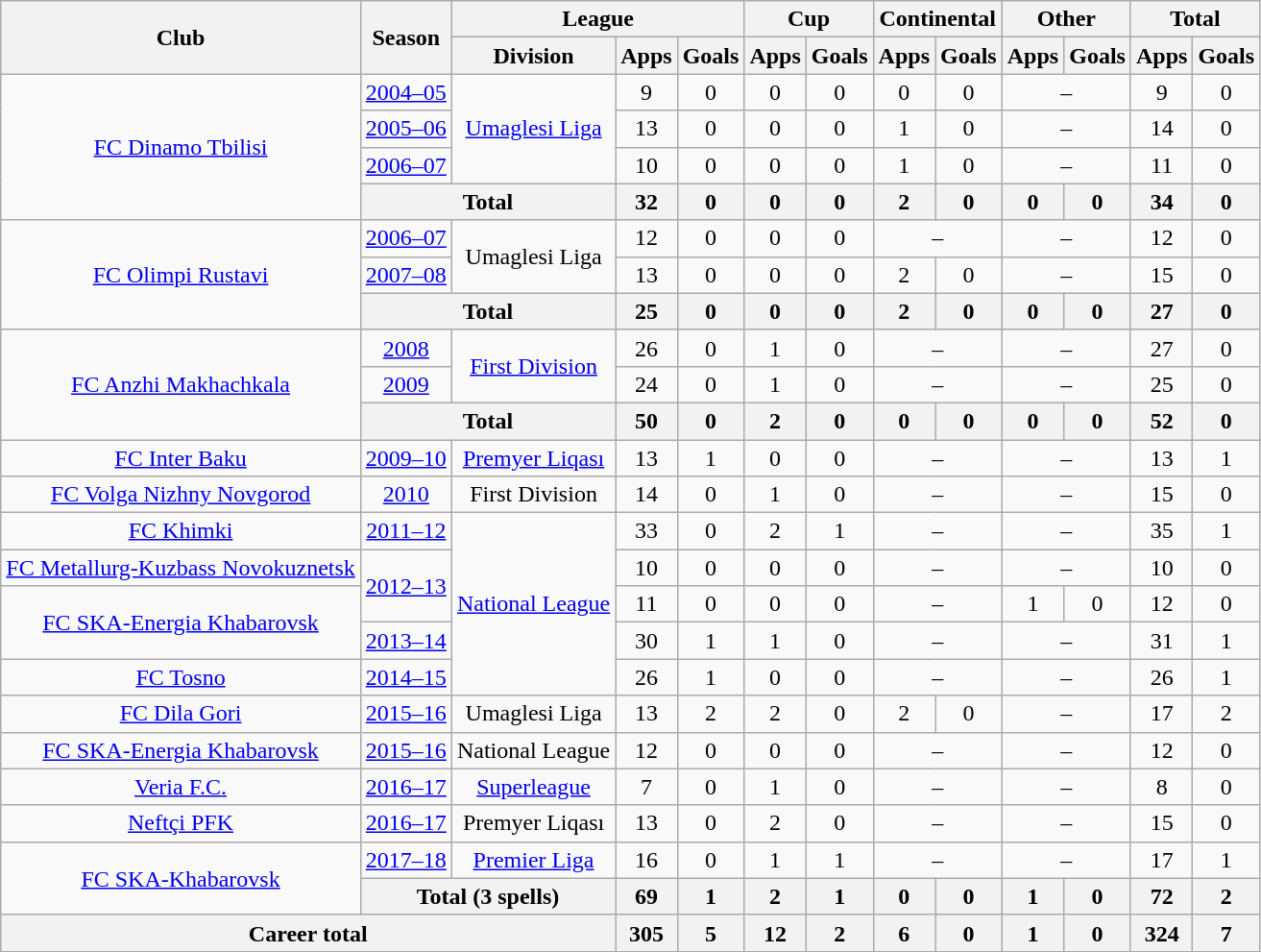<table class="wikitable" style="text-align: center;">
<tr>
<th rowspan=2>Club</th>
<th rowspan=2>Season</th>
<th colspan=3>League</th>
<th colspan=2>Cup</th>
<th colspan=2>Continental</th>
<th colspan=2>Other</th>
<th colspan=2>Total</th>
</tr>
<tr>
<th>Division</th>
<th>Apps</th>
<th>Goals</th>
<th>Apps</th>
<th>Goals</th>
<th>Apps</th>
<th>Goals</th>
<th>Apps</th>
<th>Goals</th>
<th>Apps</th>
<th>Goals</th>
</tr>
<tr>
<td rowspan=4><a href='#'>FC Dinamo Tbilisi</a></td>
<td><a href='#'>2004–05</a></td>
<td rowspan=3><a href='#'>Umaglesi Liga</a></td>
<td>9</td>
<td>0</td>
<td>0</td>
<td>0</td>
<td>0</td>
<td>0</td>
<td colspan=2>–</td>
<td>9</td>
<td>0</td>
</tr>
<tr>
<td><a href='#'>2005–06</a></td>
<td>13</td>
<td>0</td>
<td>0</td>
<td>0</td>
<td>1</td>
<td>0</td>
<td colspan=2>–</td>
<td>14</td>
<td>0</td>
</tr>
<tr>
<td><a href='#'>2006–07</a></td>
<td>10</td>
<td>0</td>
<td>0</td>
<td>0</td>
<td>1</td>
<td>0</td>
<td colspan=2>–</td>
<td>11</td>
<td>0</td>
</tr>
<tr>
<th colspan=2>Total</th>
<th>32</th>
<th>0</th>
<th>0</th>
<th>0</th>
<th>2</th>
<th>0</th>
<th>0</th>
<th>0</th>
<th>34</th>
<th>0</th>
</tr>
<tr>
<td rowspan=3><a href='#'>FC Olimpi Rustavi</a></td>
<td><a href='#'>2006–07</a></td>
<td rowspan=2>Umaglesi Liga</td>
<td>12</td>
<td>0</td>
<td>0</td>
<td>0</td>
<td colspan=2>–</td>
<td colspan=2>–</td>
<td>12</td>
<td>0</td>
</tr>
<tr>
<td><a href='#'>2007–08</a></td>
<td>13</td>
<td>0</td>
<td>0</td>
<td>0</td>
<td>2</td>
<td>0</td>
<td colspan=2>–</td>
<td>15</td>
<td>0</td>
</tr>
<tr>
<th colspan=2>Total</th>
<th>25</th>
<th>0</th>
<th>0</th>
<th>0</th>
<th>2</th>
<th>0</th>
<th>0</th>
<th>0</th>
<th>27</th>
<th>0</th>
</tr>
<tr>
<td rowspan=3><a href='#'>FC Anzhi Makhachkala</a></td>
<td><a href='#'>2008</a></td>
<td rowspan=2><a href='#'>First Division</a></td>
<td>26</td>
<td>0</td>
<td>1</td>
<td>0</td>
<td colspan=2>–</td>
<td colspan=2>–</td>
<td>27</td>
<td>0</td>
</tr>
<tr>
<td><a href='#'>2009</a></td>
<td>24</td>
<td>0</td>
<td>1</td>
<td>0</td>
<td colspan=2>–</td>
<td colspan=2>–</td>
<td>25</td>
<td>0</td>
</tr>
<tr>
<th colspan=2>Total</th>
<th>50</th>
<th>0</th>
<th>2</th>
<th>0</th>
<th>0</th>
<th>0</th>
<th>0</th>
<th>0</th>
<th>52</th>
<th>0</th>
</tr>
<tr>
<td><a href='#'>FC Inter Baku</a></td>
<td><a href='#'>2009–10</a></td>
<td><a href='#'>Premyer Liqası</a></td>
<td>13</td>
<td>1</td>
<td>0</td>
<td>0</td>
<td colspan=2>–</td>
<td colspan=2>–</td>
<td>13</td>
<td>1</td>
</tr>
<tr>
<td><a href='#'>FC Volga Nizhny Novgorod</a></td>
<td><a href='#'>2010</a></td>
<td>First Division</td>
<td>14</td>
<td>0</td>
<td>1</td>
<td>0</td>
<td colspan=2>–</td>
<td colspan=2>–</td>
<td>15</td>
<td>0</td>
</tr>
<tr>
<td><a href='#'>FC Khimki</a></td>
<td><a href='#'>2011–12</a></td>
<td rowspan=5><a href='#'>National League</a></td>
<td>33</td>
<td>0</td>
<td>2</td>
<td>1</td>
<td colspan=2>–</td>
<td colspan=2>–</td>
<td>35</td>
<td>1</td>
</tr>
<tr>
<td><a href='#'>FC Metallurg-Kuzbass Novokuznetsk</a></td>
<td rowspan=2><a href='#'>2012–13</a></td>
<td>10</td>
<td>0</td>
<td>0</td>
<td>0</td>
<td colspan=2>–</td>
<td colspan=2>–</td>
<td>10</td>
<td>0</td>
</tr>
<tr>
<td rowspan=2><a href='#'>FC SKA-Energia Khabarovsk</a></td>
<td>11</td>
<td>0</td>
<td>0</td>
<td>0</td>
<td colspan=2>–</td>
<td>1</td>
<td>0</td>
<td>12</td>
<td>0</td>
</tr>
<tr>
<td><a href='#'>2013–14</a></td>
<td>30</td>
<td>1</td>
<td>1</td>
<td>0</td>
<td colspan=2>–</td>
<td colspan=2>–</td>
<td>31</td>
<td>1</td>
</tr>
<tr>
<td><a href='#'>FC Tosno</a></td>
<td><a href='#'>2014–15</a></td>
<td>26</td>
<td>1</td>
<td>0</td>
<td>0</td>
<td colspan=2>–</td>
<td colspan=2>–</td>
<td>26</td>
<td>1</td>
</tr>
<tr>
<td><a href='#'>FC Dila Gori</a></td>
<td><a href='#'>2015–16</a></td>
<td>Umaglesi Liga</td>
<td>13</td>
<td>2</td>
<td>2</td>
<td>0</td>
<td>2</td>
<td>0</td>
<td colspan=2>–</td>
<td>17</td>
<td>2</td>
</tr>
<tr>
<td><a href='#'>FC SKA-Energia Khabarovsk</a></td>
<td><a href='#'>2015–16</a></td>
<td>National League</td>
<td>12</td>
<td>0</td>
<td>0</td>
<td>0</td>
<td colspan=2>–</td>
<td colspan=2>–</td>
<td>12</td>
<td>0</td>
</tr>
<tr>
<td><a href='#'>Veria F.C.</a></td>
<td><a href='#'>2016–17</a></td>
<td><a href='#'>Superleague</a></td>
<td>7</td>
<td>0</td>
<td>1</td>
<td>0</td>
<td colspan=2>–</td>
<td colspan=2>–</td>
<td>8</td>
<td>0</td>
</tr>
<tr>
<td><a href='#'>Neftçi PFK</a></td>
<td><a href='#'>2016–17</a></td>
<td>Premyer Liqası</td>
<td>13</td>
<td>0</td>
<td>2</td>
<td>0</td>
<td colspan=2>–</td>
<td colspan=2>–</td>
<td>15</td>
<td>0</td>
</tr>
<tr>
<td rowspan=2><a href='#'>FC SKA-Khabarovsk</a></td>
<td><a href='#'>2017–18</a></td>
<td><a href='#'>Premier Liga</a></td>
<td>16</td>
<td>0</td>
<td>1</td>
<td>1</td>
<td colspan=2>–</td>
<td colspan=2>–</td>
<td>17</td>
<td>1</td>
</tr>
<tr>
<th colspan=2>Total (3 spells)</th>
<th>69</th>
<th>1</th>
<th>2</th>
<th>1</th>
<th>0</th>
<th>0</th>
<th>1</th>
<th>0</th>
<th>72</th>
<th>2</th>
</tr>
<tr>
<th colspan=3>Career total</th>
<th>305</th>
<th>5</th>
<th>12</th>
<th>2</th>
<th>6</th>
<th>0</th>
<th>1</th>
<th>0</th>
<th>324</th>
<th>7</th>
</tr>
<tr>
</tr>
</table>
